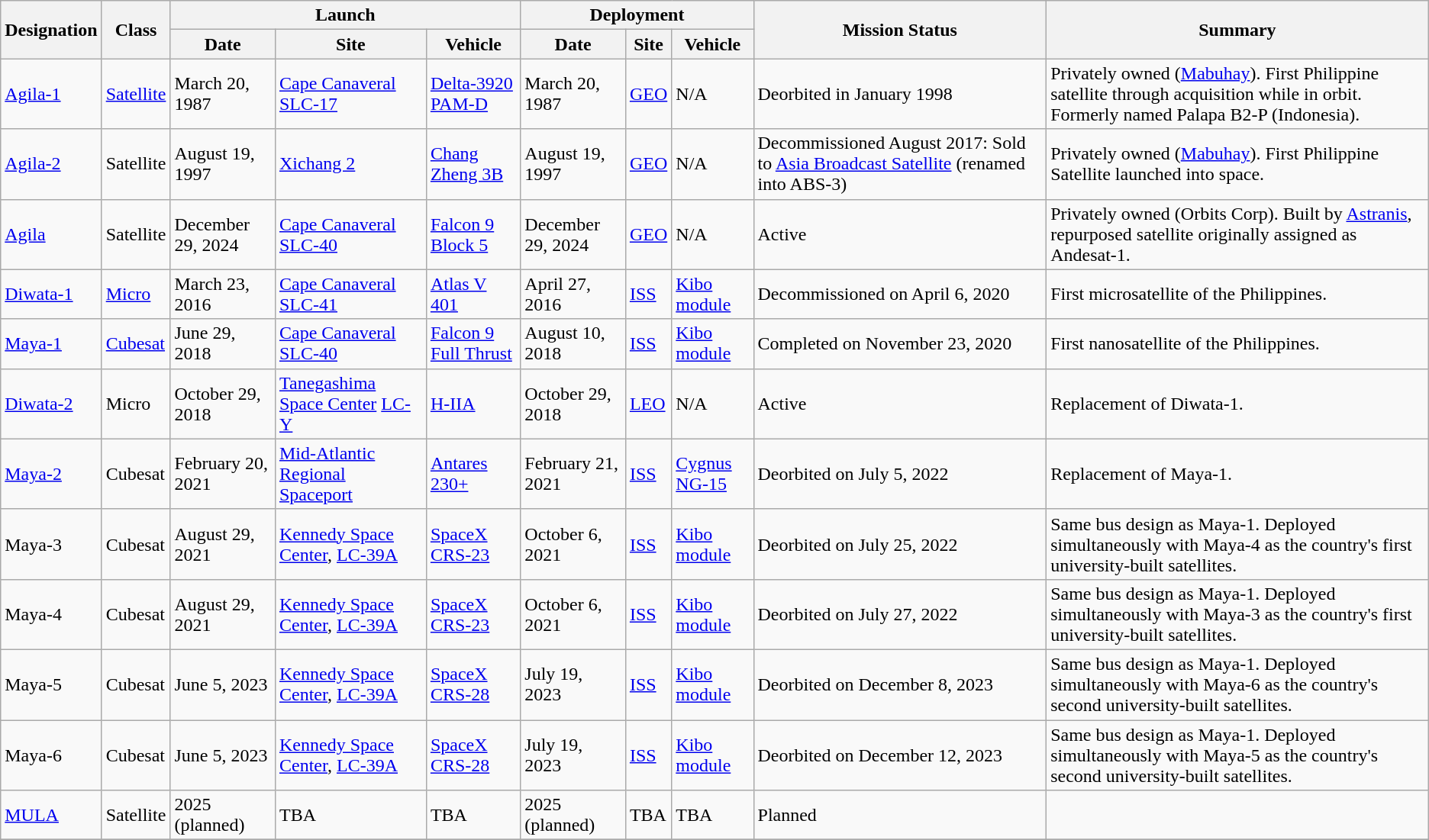<table class="wikitable">
<tr>
<th rowspan="2">Designation</th>
<th rowspan="2">Class</th>
<th colspan="3">Launch</th>
<th colspan="3">Deployment</th>
<th rowspan="2">Mission Status</th>
<th rowspan="2">Summary</th>
</tr>
<tr>
<th>Date</th>
<th>Site</th>
<th>Vehicle</th>
<th>Date</th>
<th>Site</th>
<th>Vehicle</th>
</tr>
<tr>
<td><a href='#'>Agila-1</a></td>
<td><a href='#'>Satellite</a></td>
<td>March 20, 1987</td>
<td> <a href='#'>Cape Canaveral</a> <a href='#'>SLC-17</a></td>
<td> <a href='#'>Delta-3920</a> <a href='#'>PAM-D</a></td>
<td>March 20, 1987</td>
<td><a href='#'>GEO</a></td>
<td>N/A</td>
<td>Deorbited in January 1998</td>
<td>Privately owned (<a href='#'>Mabuhay</a>). First Philippine satellite through acquisition while in orbit. Formerly named Palapa B2-P (Indonesia).</td>
</tr>
<tr>
<td><a href='#'>Agila-2</a></td>
<td>Satellite</td>
<td>August 19, 1997</td>
<td> <a href='#'>Xichang 2</a></td>
<td> <a href='#'>Chang Zheng 3B</a></td>
<td>August 19, 1997</td>
<td><a href='#'>GEO</a></td>
<td>N/A</td>
<td>Decommissioned August 2017: Sold to <a href='#'>Asia Broadcast Satellite</a> (renamed into ABS-3)</td>
<td>Privately owned (<a href='#'>Mabuhay</a>). First Philippine Satellite launched into space.</td>
</tr>
<tr>
<td><a href='#'>Agila</a></td>
<td>Satellite</td>
<td>December 29, 2024</td>
<td> <a href='#'>Cape Canaveral</a> <a href='#'>SLC-40</a></td>
<td> <a href='#'>Falcon 9 Block 5</a></td>
<td>December 29, 2024</td>
<td><a href='#'>GEO</a></td>
<td>N/A</td>
<td>Active</td>
<td>Privately owned (Orbits Corp). Built by <a href='#'>Astranis</a>, repurposed satellite originally assigned as Andesat-1.</td>
</tr>
<tr>
<td><a href='#'>Diwata-1</a></td>
<td><a href='#'>Micro</a></td>
<td>March 23, 2016</td>
<td> <a href='#'>Cape Canaveral</a> <a href='#'>SLC-41</a></td>
<td> <a href='#'>Atlas V 401</a></td>
<td>April 27, 2016</td>
<td><a href='#'>ISS</a></td>
<td> <a href='#'>Kibo module</a></td>
<td>Decommissioned on April 6, 2020</td>
<td>First microsatellite of the Philippines.</td>
</tr>
<tr>
<td><a href='#'>Maya-1</a></td>
<td><a href='#'>Cubesat</a></td>
<td>June 29, 2018</td>
<td> <a href='#'>Cape Canaveral</a> <a href='#'>SLC-40</a></td>
<td> <a href='#'>Falcon 9 Full Thrust</a></td>
<td>August 10, 2018</td>
<td><a href='#'>ISS</a></td>
<td> <a href='#'>Kibo module</a></td>
<td>Completed on November 23, 2020</td>
<td>First nanosatellite of the Philippines.</td>
</tr>
<tr>
<td><a href='#'>Diwata-2</a></td>
<td>Micro</td>
<td>October 29, 2018</td>
<td> <a href='#'>Tanegashima Space Center</a> <a href='#'>LC-Y</a></td>
<td> <a href='#'>H-IIA</a></td>
<td>October 29, 2018</td>
<td><a href='#'>LEO</a></td>
<td>N/A</td>
<td>Active</td>
<td>Replacement of Diwata-1.</td>
</tr>
<tr>
<td><a href='#'>Maya-2</a></td>
<td>Cubesat</td>
<td>February 20, 2021</td>
<td> <a href='#'>Mid-Atlantic Regional Spaceport</a></td>
<td>  <a href='#'>Antares 230+</a></td>
<td>February 21, 2021</td>
<td><a href='#'>ISS</a></td>
<td> <a href='#'>Cygnus NG-15</a></td>
<td>Deorbited on July 5, 2022</td>
<td>Replacement of Maya-1.</td>
</tr>
<tr>
<td>Maya-3</td>
<td>Cubesat</td>
<td>August 29, 2021</td>
<td> <a href='#'>Kennedy Space Center</a>, <a href='#'>LC-39A</a></td>
<td> <a href='#'>SpaceX CRS-23</a></td>
<td>October 6, 2021</td>
<td><a href='#'>ISS</a></td>
<td> <a href='#'>Kibo module</a></td>
<td>Deorbited on July 25, 2022</td>
<td>Same bus design as Maya-1. Deployed simultaneously with Maya-4 as the country's first university-built satellites.</td>
</tr>
<tr>
<td>Maya-4</td>
<td>Cubesat</td>
<td>August 29, 2021</td>
<td> <a href='#'>Kennedy Space Center</a>, <a href='#'>LC-39A</a></td>
<td> <a href='#'>SpaceX CRS-23</a></td>
<td>October 6, 2021</td>
<td><a href='#'>ISS</a></td>
<td> <a href='#'>Kibo module</a></td>
<td>Deorbited on July 27, 2022</td>
<td>Same bus design as Maya-1. Deployed simultaneously with Maya-3 as the country's first university-built satellites.</td>
</tr>
<tr>
<td>Maya-5</td>
<td>Cubesat</td>
<td>June 5, 2023</td>
<td> <a href='#'>Kennedy Space Center</a>, <a href='#'>LC-39A</a></td>
<td> <a href='#'>SpaceX CRS-28</a></td>
<td>July 19, 2023</td>
<td><a href='#'>ISS</a></td>
<td> <a href='#'>Kibo module</a></td>
<td>Deorbited on December 8, 2023</td>
<td>Same bus design as Maya-1. Deployed simultaneously with Maya-6 as the country's second university-built satellites.</td>
</tr>
<tr>
<td>Maya-6</td>
<td>Cubesat</td>
<td>June 5, 2023</td>
<td> <a href='#'>Kennedy Space Center</a>, <a href='#'>LC-39A</a></td>
<td> <a href='#'>SpaceX CRS-28</a></td>
<td>July 19, 2023</td>
<td><a href='#'>ISS</a></td>
<td> <a href='#'>Kibo module</a></td>
<td>Deorbited on December 12, 2023</td>
<td>Same bus design as Maya-1. Deployed simultaneously with Maya-5 as the country's second university-built satellites.</td>
</tr>
<tr>
<td><a href='#'>MULA</a></td>
<td>Satellite</td>
<td>2025 (planned)</td>
<td>TBA</td>
<td>TBA</td>
<td>2025 (planned)</td>
<td>TBA</td>
<td>TBA</td>
<td>Planned</td>
<td></td>
</tr>
<tr>
</tr>
</table>
